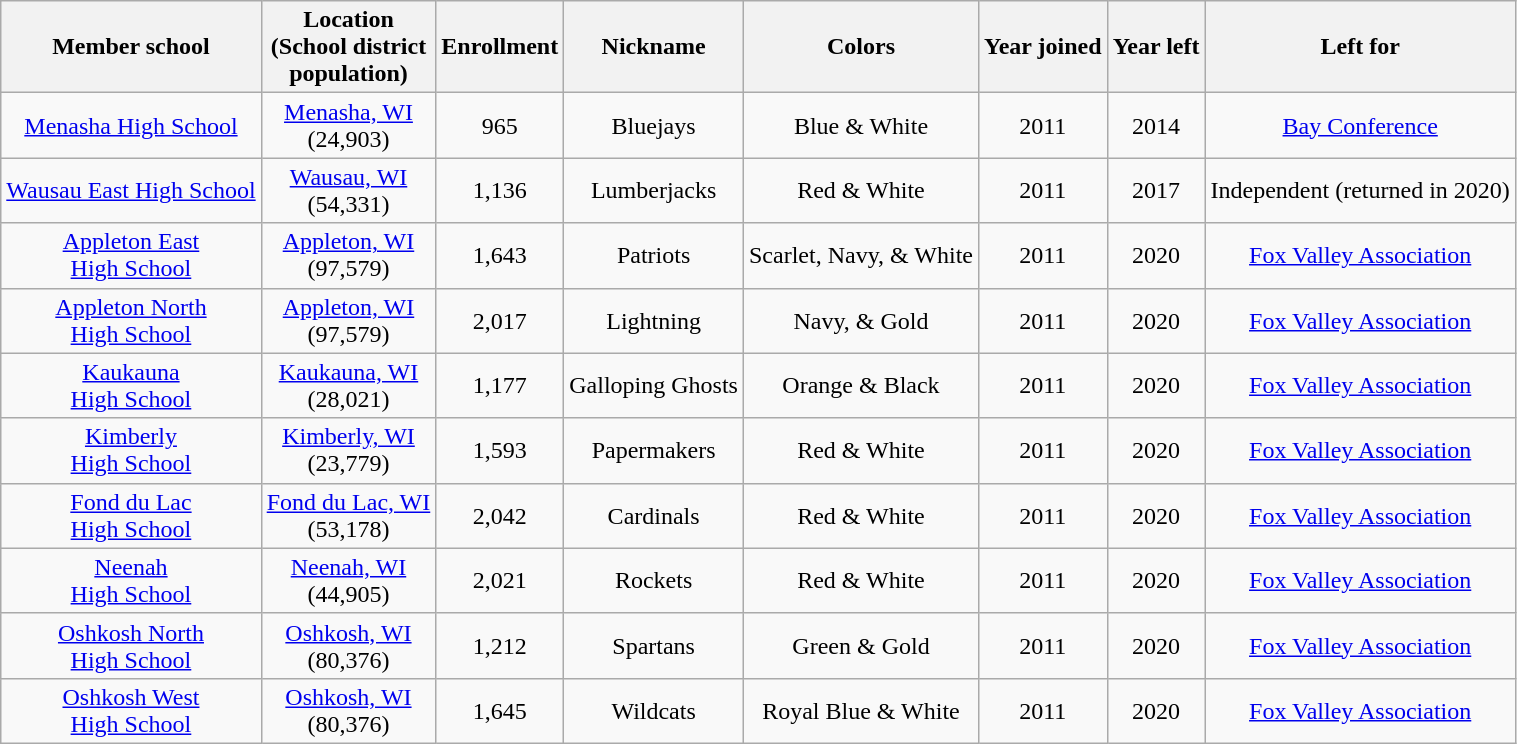<table class="wikitable sortable" style="text-align: center;">
<tr>
<th>Member school</th>
<th>Location<br>(School district<br>population)</th>
<th>Enrollment</th>
<th>Nickname</th>
<th>Colors</th>
<th>Year joined</th>
<th>Year left</th>
<th>Left for</th>
</tr>
<tr>
<td><a href='#'>Menasha High School</a></td>
<td><a href='#'>Menasha, WI</a><br>(24,903)</td>
<td>965</td>
<td>Bluejays</td>
<td>Blue & White<br>  </td>
<td>2011</td>
<td>2014</td>
<td><a href='#'>Bay Conference</a></td>
</tr>
<tr>
<td><a href='#'>Wausau East High School</a></td>
<td><a href='#'>Wausau, WI</a><br>(54,331)</td>
<td>1,136</td>
<td>Lumberjacks</td>
<td>Red & White<br>  </td>
<td>2011</td>
<td>2017</td>
<td>Independent (returned in 2020)</td>
</tr>
<tr>
<td><a href='#'>Appleton East<br>High School</a></td>
<td><a href='#'>Appleton, WI</a><br>(97,579)</td>
<td>1,643</td>
<td>Patriots</td>
<td>Scarlet, Navy, & White<br>   </td>
<td>2011</td>
<td>2020</td>
<td><a href='#'>Fox Valley Association</a></td>
</tr>
<tr>
<td><a href='#'>Appleton North<br>High School</a></td>
<td><a href='#'>Appleton, WI</a><br>(97,579)</td>
<td>2,017</td>
<td>Lightning</td>
<td>Navy, & Gold<br>  </td>
<td>2011</td>
<td>2020</td>
<td><a href='#'>Fox Valley Association</a></td>
</tr>
<tr>
<td><a href='#'>Kaukauna<br>High School</a></td>
<td><a href='#'>Kaukauna, WI</a><br>(28,021)</td>
<td>1,177</td>
<td>Galloping Ghosts</td>
<td>Orange & Black<br>  </td>
<td>2011</td>
<td>2020</td>
<td><a href='#'>Fox Valley Association</a></td>
</tr>
<tr>
<td><a href='#'>Kimberly<br>High School</a></td>
<td><a href='#'>Kimberly, WI</a><br>(23,779)</td>
<td>1,593</td>
<td>Papermakers</td>
<td>Red & White<br>  </td>
<td>2011</td>
<td>2020</td>
<td><a href='#'>Fox Valley Association</a></td>
</tr>
<tr>
<td><a href='#'>Fond du Lac<br>High School</a></td>
<td><a href='#'>Fond du Lac, WI</a><br>(53,178)</td>
<td>2,042</td>
<td>Cardinals</td>
<td>Red & White<br>  </td>
<td>2011</td>
<td>2020</td>
<td><a href='#'>Fox Valley Association</a></td>
</tr>
<tr>
<td><a href='#'>Neenah<br>High School</a></td>
<td><a href='#'>Neenah, WI</a><br>(44,905)</td>
<td>2,021</td>
<td>Rockets</td>
<td>Red & White<br>  </td>
<td>2011</td>
<td>2020</td>
<td><a href='#'>Fox Valley Association</a></td>
</tr>
<tr>
<td><a href='#'>Oshkosh North<br>High School</a></td>
<td><a href='#'>Oshkosh, WI</a><br>(80,376)</td>
<td>1,212</td>
<td>Spartans</td>
<td>Green & Gold<br>  </td>
<td>2011</td>
<td>2020</td>
<td><a href='#'>Fox Valley Association</a></td>
</tr>
<tr>
<td><a href='#'>Oshkosh West<br>High School</a></td>
<td><a href='#'>Oshkosh, WI</a><br>(80,376)</td>
<td>1,645</td>
<td>Wildcats</td>
<td>Royal Blue & White<br>  </td>
<td>2011</td>
<td>2020</td>
<td><a href='#'>Fox Valley Association</a></td>
</tr>
</table>
